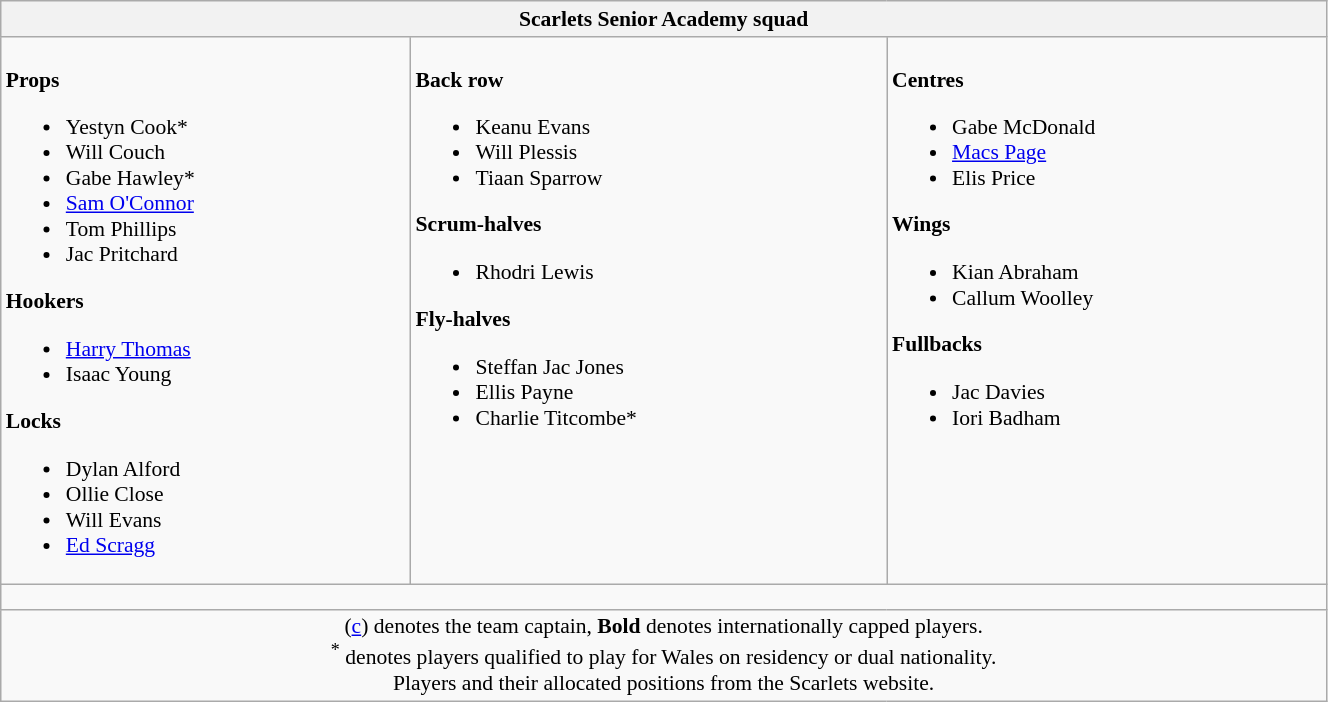<table class="wikitable" style="font-size:90%;width:70%">
<tr>
<th colspan="100%">Scarlets Senior Academy squad</th>
</tr>
<tr valign="top">
<td><br><strong>Props</strong><ul><li> Yestyn Cook*</li><li> Will Couch</li><li> Gabe Hawley*</li><li> <a href='#'>Sam O'Connor</a></li><li> Tom Phillips</li><li> Jac Pritchard</li></ul><strong>Hookers</strong><ul><li> <a href='#'>Harry Thomas</a></li><li> Isaac Young</li></ul><strong>Locks</strong><ul><li> Dylan Alford</li><li> Ollie Close</li><li> Will Evans</li><li> <a href='#'>Ed Scragg</a></li></ul></td>
<td><br><strong>Back row</strong><ul><li> Keanu Evans</li><li> Will Plessis</li><li> Tiaan Sparrow</li></ul><strong>Scrum-halves</strong><ul><li> Rhodri Lewis</li></ul><strong>Fly-halves</strong><ul><li> Steffan Jac Jones</li><li> Ellis Payne</li><li> Charlie Titcombe*</li></ul></td>
<td><br><strong>Centres</strong><ul><li> Gabe McDonald</li><li> <a href='#'>Macs Page</a></li><li> Elis Price</li></ul><strong>Wings</strong><ul><li> Kian Abraham</li><li> Callum Woolley</li></ul><strong>Fullbacks</strong><ul><li> Jac Davies</li><li> Iori Badham</li></ul></td>
</tr>
<tr>
<td colspan="100%" style="height: 10px"></td>
</tr>
<tr>
<td colspan="100%" style="text-align:center">(<a href='#'>c</a>) denotes the team captain, <strong>Bold</strong> denotes internationally capped players. <br> <sup>*</sup> denotes players qualified to play for Wales on residency or dual nationality. <br> Players and their allocated positions from the Scarlets website.</td>
</tr>
</table>
